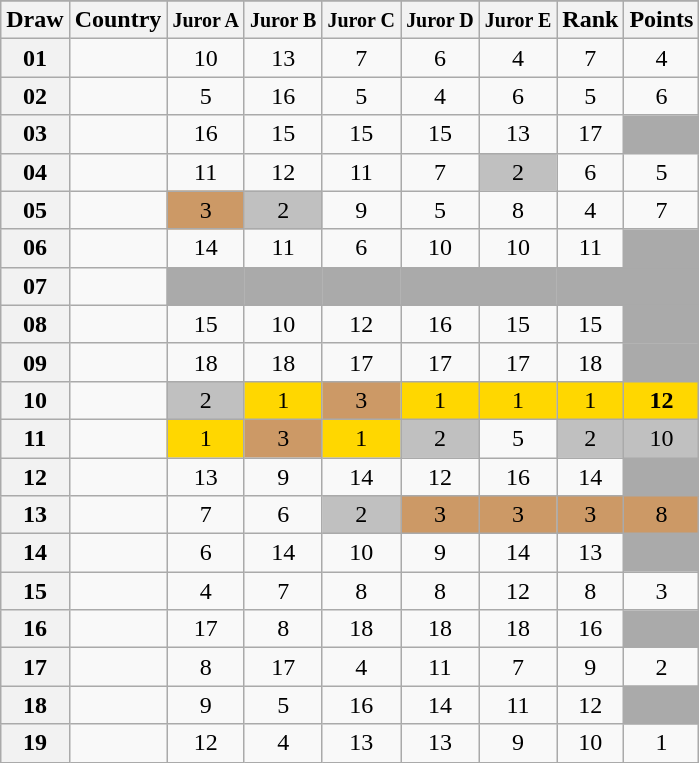<table class="sortable wikitable collapsible plainrowheaders" style="text-align:center;">
<tr>
</tr>
<tr>
<th scope="col">Draw</th>
<th scope="col">Country</th>
<th scope="col"><small>Juror A</small></th>
<th scope="col"><small>Juror B</small></th>
<th scope="col"><small>Juror C</small></th>
<th scope="col"><small>Juror D</small></th>
<th scope="col"><small>Juror E</small></th>
<th scope="col">Rank</th>
<th scope="col">Points</th>
</tr>
<tr>
<th scope="row" style="text-align:center;">01</th>
<td align="left"></td>
<td>10</td>
<td>13</td>
<td>7</td>
<td>6</td>
<td>4</td>
<td>7</td>
<td>4</td>
</tr>
<tr>
<th scope="row" style="text-align:center;">02</th>
<td align="left"></td>
<td>5</td>
<td>16</td>
<td>5</td>
<td>4</td>
<td>6</td>
<td>5</td>
<td>6</td>
</tr>
<tr>
<th scope="row" style="text-align:center;">03</th>
<td align="left"></td>
<td>16</td>
<td>15</td>
<td>15</td>
<td>15</td>
<td>13</td>
<td>17</td>
<td bgcolor="#AAAAAA"></td>
</tr>
<tr>
<th scope="row" style="text-align:center;">04</th>
<td align="left"></td>
<td>11</td>
<td>12</td>
<td>11</td>
<td>7</td>
<td bgcolor="silver">2</td>
<td>6</td>
<td>5</td>
</tr>
<tr>
<th scope="row" style="text-align:center;">05</th>
<td align="left"></td>
<td bgcolor="#CC9966">3</td>
<td bgcolor="silver">2</td>
<td>9</td>
<td>5</td>
<td>8</td>
<td>4</td>
<td>7</td>
</tr>
<tr>
<th scope="row" style="text-align:center;">06</th>
<td align="left"></td>
<td>14</td>
<td>11</td>
<td>6</td>
<td>10</td>
<td>10</td>
<td>11</td>
<td bgcolor="#AAAAAA"></td>
</tr>
<tr class="sortbottom">
<th scope="row" style="text-align:center;">07</th>
<td align="left"></td>
<td style="text-align:left; background:#AAAAAA;"></td>
<td style="text-align:left; background:#AAAAAA;"></td>
<td style="text-align:left; background:#AAAAAA;"></td>
<td style="text-align:left; background:#AAAAAA;"></td>
<td style="text-align:left; background:#AAAAAA;"></td>
<td style="text-align:left; background:#AAAAAA;"></td>
<td style="text-align:left; background:#AAAAAA;"></td>
</tr>
<tr>
<th scope="row" style="text-align:center;">08</th>
<td align="left"></td>
<td>15</td>
<td>10</td>
<td>12</td>
<td>16</td>
<td>15</td>
<td>15</td>
<td bgcolor="#AAAAAA"></td>
</tr>
<tr>
<th scope="row" style="text-align:center;">09</th>
<td align="left"></td>
<td>18</td>
<td>18</td>
<td>17</td>
<td>17</td>
<td>17</td>
<td>18</td>
<td bgcolor="#AAAAAA"></td>
</tr>
<tr>
<th scope="row" style="text-align:center;">10</th>
<td align="left"></td>
<td bgcolor="silver">2</td>
<td bgcolor="gold">1</td>
<td bgcolor="#CC9966">3</td>
<td bgcolor="gold">1</td>
<td bgcolor="gold">1</td>
<td bgcolor="gold">1</td>
<td bgcolor="gold"><strong>12</strong></td>
</tr>
<tr>
<th scope="row" style="text-align:center;">11</th>
<td align="left"></td>
<td bgcolor="gold">1</td>
<td bgcolor="#CC9966">3</td>
<td bgcolor="gold">1</td>
<td bgcolor="silver">2</td>
<td>5</td>
<td bgcolor="silver">2</td>
<td bgcolor="silver">10</td>
</tr>
<tr>
<th scope="row" style="text-align:center;">12</th>
<td align="left"></td>
<td>13</td>
<td>9</td>
<td>14</td>
<td>12</td>
<td>16</td>
<td>14</td>
<td bgcolor="#AAAAAA"></td>
</tr>
<tr>
<th scope="row" style="text-align:center;">13</th>
<td align="left"></td>
<td>7</td>
<td>6</td>
<td bgcolor="silver">2</td>
<td bgcolor="#CC9966">3</td>
<td bgcolor="#CC9966">3</td>
<td bgcolor="#CC9966">3</td>
<td bgcolor="#CC9966">8</td>
</tr>
<tr>
<th scope="row" style="text-align:center;">14</th>
<td align="left"></td>
<td>6</td>
<td>14</td>
<td>10</td>
<td>9</td>
<td>14</td>
<td>13</td>
<td bgcolor="#AAAAAA"></td>
</tr>
<tr>
<th scope="row" style="text-align:center;">15</th>
<td align="left"></td>
<td>4</td>
<td>7</td>
<td>8</td>
<td>8</td>
<td>12</td>
<td>8</td>
<td>3</td>
</tr>
<tr>
<th scope="row" style="text-align:center;">16</th>
<td align="left"></td>
<td>17</td>
<td>8</td>
<td>18</td>
<td>18</td>
<td>18</td>
<td>16</td>
<td bgcolor="#AAAAAA"></td>
</tr>
<tr>
<th scope="row" style="text-align:center;">17</th>
<td align="left"></td>
<td>8</td>
<td>17</td>
<td>4</td>
<td>11</td>
<td>7</td>
<td>9</td>
<td>2</td>
</tr>
<tr>
<th scope="row" style="text-align:center;">18</th>
<td align="left"></td>
<td>9</td>
<td>5</td>
<td>16</td>
<td>14</td>
<td>11</td>
<td>12</td>
<td bgcolor="#AAAAAA"></td>
</tr>
<tr>
<th scope="row" style="text-align:center;">19</th>
<td align="left"></td>
<td>12</td>
<td>4</td>
<td>13</td>
<td>13</td>
<td>9</td>
<td>10</td>
<td>1</td>
</tr>
</table>
